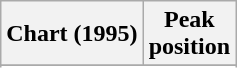<table class="wikitable sortable plainrowheaders" style="text-align:center">
<tr>
<th scope="col">Chart (1995)</th>
<th scope="col">Peak<br>position</th>
</tr>
<tr>
</tr>
<tr>
</tr>
<tr>
</tr>
<tr>
</tr>
<tr>
</tr>
<tr>
</tr>
</table>
